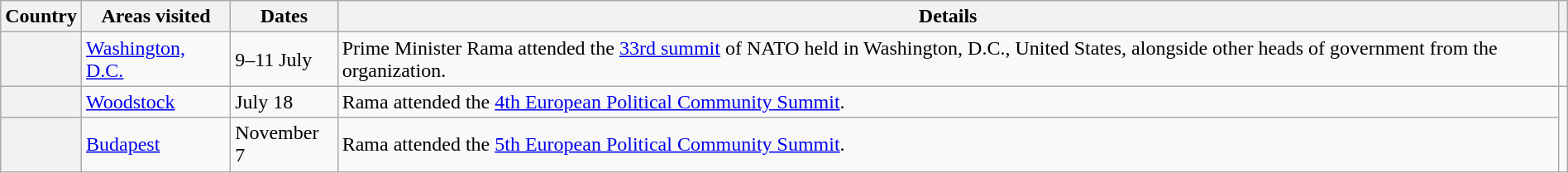<table class="wikitable sortable" style="margin: 1em auto 1em auto">
<tr>
<th>Country</th>
<th>Areas visited</th>
<th>Dates</th>
<th class="unsortable">Details</th>
<th></th>
</tr>
<tr>
<th></th>
<td><a href='#'>Washington, D.C.</a></td>
<td>9–11 July</td>
<td>Prime Minister Rama attended the <a href='#'>33rd summit</a> of NATO held in Washington, D.C., United States, alongside other heads of government from the organization.</td>
<td></td>
</tr>
<tr>
<th></th>
<td><a href='#'>Woodstock</a></td>
<td>July 18</td>
<td>Rama attended the <a href='#'>4th European Political Community Summit</a>.</td>
</tr>
<tr>
<th></th>
<td><a href='#'>Budapest</a></td>
<td>November 7</td>
<td>Rama attended the <a href='#'>5th European Political Community Summit</a>.</td>
</tr>
</table>
